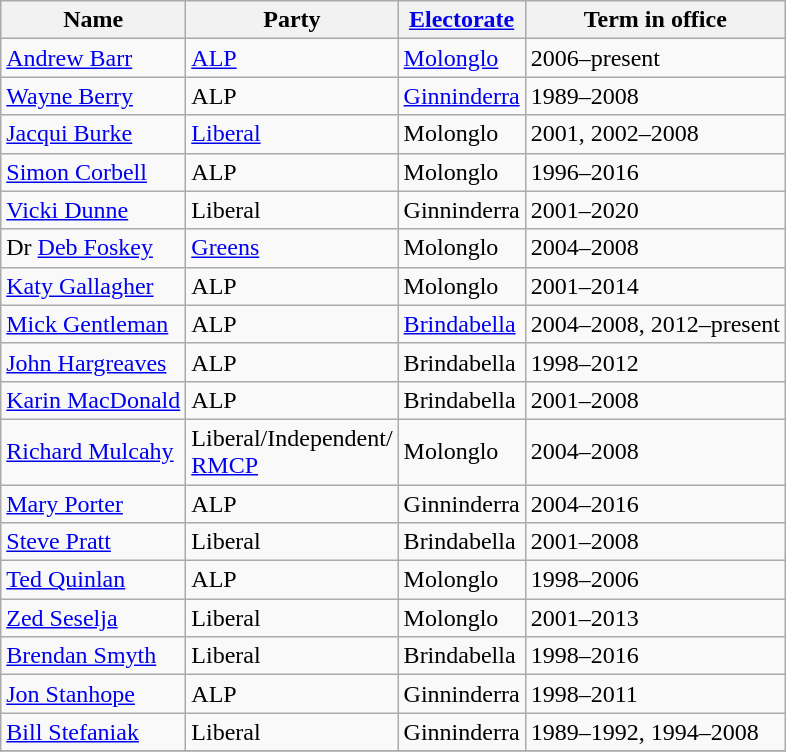<table class="wikitable sortable">
<tr>
<th><strong>Name</strong></th>
<th><strong>Party</strong></th>
<th><strong><a href='#'>Electorate</a></strong></th>
<th><strong>Term in office</strong></th>
</tr>
<tr>
<td><a href='#'>Andrew Barr</a> </td>
<td><a href='#'>ALP</a></td>
<td><a href='#'>Molonglo</a></td>
<td>2006–present</td>
</tr>
<tr>
<td><a href='#'>Wayne Berry</a></td>
<td>ALP</td>
<td><a href='#'>Ginninderra</a></td>
<td>1989–2008</td>
</tr>
<tr>
<td><a href='#'>Jacqui Burke</a></td>
<td><a href='#'>Liberal</a></td>
<td>Molonglo</td>
<td>2001, 2002–2008</td>
</tr>
<tr>
<td><a href='#'>Simon Corbell</a></td>
<td>ALP</td>
<td>Molonglo</td>
<td>1996–2016</td>
</tr>
<tr>
<td><a href='#'>Vicki Dunne</a></td>
<td>Liberal</td>
<td>Ginninderra</td>
<td>2001–2020</td>
</tr>
<tr>
<td>Dr <a href='#'>Deb Foskey</a></td>
<td><a href='#'>Greens</a></td>
<td>Molonglo</td>
<td>2004–2008</td>
</tr>
<tr>
<td><a href='#'>Katy Gallagher</a></td>
<td>ALP</td>
<td>Molonglo</td>
<td>2001–2014</td>
</tr>
<tr>
<td><a href='#'>Mick Gentleman</a></td>
<td>ALP</td>
<td><a href='#'>Brindabella</a></td>
<td>2004–2008, 2012–present</td>
</tr>
<tr>
<td><a href='#'>John Hargreaves</a></td>
<td>ALP</td>
<td>Brindabella</td>
<td>1998–2012</td>
</tr>
<tr>
<td><a href='#'>Karin MacDonald</a></td>
<td>ALP</td>
<td>Brindabella</td>
<td>2001–2008</td>
</tr>
<tr>
<td><a href='#'>Richard Mulcahy</a></td>
<td>Liberal/Independent/<br> <a href='#'>RMCP</a> </td>
<td>Molonglo</td>
<td>2004–2008</td>
</tr>
<tr>
<td><a href='#'>Mary Porter</a></td>
<td>ALP</td>
<td>Ginninderra</td>
<td>2004–2016</td>
</tr>
<tr>
<td><a href='#'>Steve Pratt</a></td>
<td>Liberal</td>
<td>Brindabella</td>
<td>2001–2008</td>
</tr>
<tr>
<td><a href='#'>Ted Quinlan</a> </td>
<td>ALP</td>
<td>Molonglo</td>
<td>1998–2006</td>
</tr>
<tr>
<td><a href='#'>Zed Seselja</a></td>
<td>Liberal</td>
<td>Molonglo</td>
<td>2001–2013</td>
</tr>
<tr>
<td><a href='#'>Brendan Smyth</a></td>
<td>Liberal</td>
<td>Brindabella</td>
<td>1998–2016</td>
</tr>
<tr>
<td><a href='#'>Jon Stanhope</a></td>
<td>ALP</td>
<td>Ginninderra</td>
<td>1998–2011</td>
</tr>
<tr>
<td><a href='#'>Bill Stefaniak</a></td>
<td>Liberal</td>
<td>Ginninderra</td>
<td>1989–1992, 1994–2008</td>
</tr>
<tr>
</tr>
</table>
